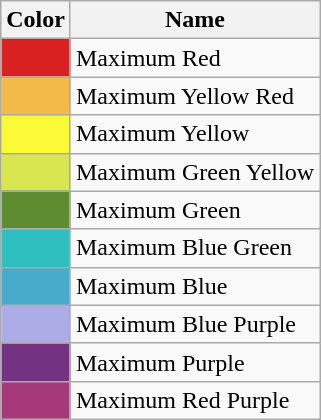<table class="wikitable sortable sticky-header sort-under">
<tr>
<th>Color</th>
<th>Name</th>
</tr>
<tr>
<td bgcolor=D92121></td>
<td>Maximum Red</td>
</tr>
<tr>
<td bgcolor=F2BA49></td>
<td>Maximum Yellow Red</td>
</tr>
<tr>
<td bgcolor=FAFA37></td>
<td>Maximum Yellow</td>
</tr>
<tr>
<td bgcolor=D9E650></td>
<td>Maximum Green Yellow</td>
</tr>
<tr>
<td bgcolor=5E8C31></td>
<td>Maximum Green</td>
</tr>
<tr>
<td bgcolor=30BFBF></td>
<td>Maximum Blue Green</td>
</tr>
<tr>
<td bgcolor=47ABCC></td>
<td>Maximum Blue</td>
</tr>
<tr>
<td bgcolor=ACACE6></td>
<td>Maximum Blue Purple</td>
</tr>
<tr>
<td bgcolor=733380></td>
<td>Maximum Purple</td>
</tr>
<tr>
<td bgcolor=A63A79></td>
<td>Maximum Red Purple</td>
</tr>
</table>
